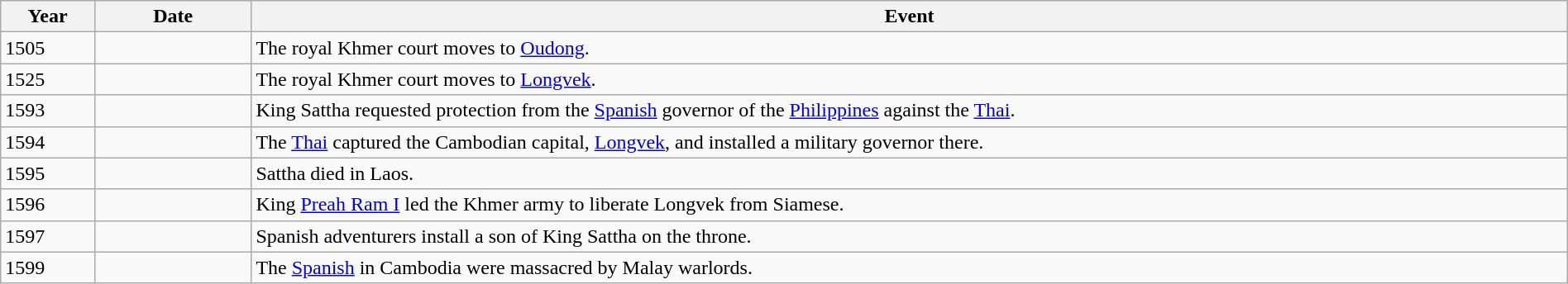<table class="wikitable" width="100%">
<tr>
<th style="width:6%">Year</th>
<th style="width:10%">Date</th>
<th>Event</th>
</tr>
<tr>
<td>1505</td>
<td></td>
<td>The royal Khmer court moves to <a href='#'>Oudong</a>.</td>
</tr>
<tr>
<td>1525</td>
<td></td>
<td>The royal Khmer court moves to <a href='#'>Longvek</a>.</td>
</tr>
<tr>
<td>1593</td>
<td></td>
<td>King Sattha requested protection from the <a href='#'>Spanish</a> governor of the <a href='#'>Philippines</a> against the <a href='#'>Thai</a>.</td>
</tr>
<tr>
<td>1594</td>
<td></td>
<td>The <a href='#'>Thai</a> captured the Cambodian capital, <a href='#'>Longvek</a>, and installed a military governor there.</td>
</tr>
<tr>
<td>1595</td>
<td></td>
<td>Sattha died in Laos.</td>
</tr>
<tr>
<td>1596</td>
<td></td>
<td>King <a href='#'>Preah Ram I</a> led the Khmer army to liberate Longvek from Siamese.</td>
</tr>
<tr>
<td>1597</td>
<td></td>
<td>Spanish adventurers install a son of King Sattha on the throne.</td>
</tr>
<tr>
<td>1599</td>
<td></td>
<td>The <a href='#'>Spanish</a> in Cambodia were massacred by Malay warlords.</td>
</tr>
</table>
